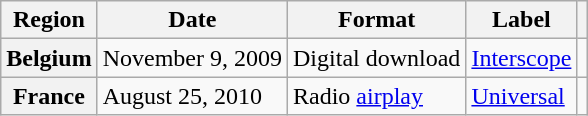<table class="wikitable plainrowheaders">
<tr>
<th scope="col">Region</th>
<th scope="col">Date</th>
<th scope="col">Format</th>
<th scope="col">Label</th>
<th scope="col"></th>
</tr>
<tr>
<th scope="row">Belgium</th>
<td>November 9, 2009</td>
<td>Digital download</td>
<td><a href='#'>Interscope</a></td>
<td style="text-align:center;"></td>
</tr>
<tr>
<th scope="row">France</th>
<td>August 25, 2010</td>
<td>Radio <a href='#'>airplay</a></td>
<td><a href='#'>Universal</a></td>
<td style="text-align:center;"></td>
</tr>
</table>
